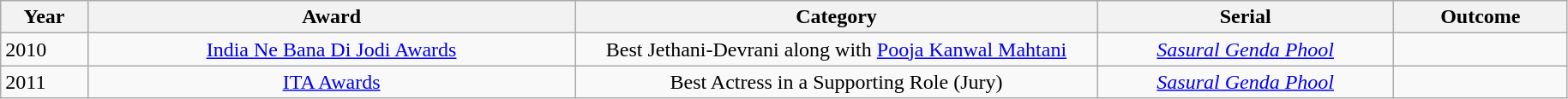<table class="wikitable sortable">
<tr>
<th width=5%>Year</th>
<th style="width:28%;">Award</th>
<th style="width:30%;">Category</th>
<th style="width:17%;">Serial</th>
<th style="width:10%;">Outcome</th>
</tr>
<tr>
<td>2010</td>
<td style="text-align:center;"><a href='#'>India Ne Bana Di Jodi Awards</a></td>
<td style="text-align:center;">Best Jethani-Devrani along with <a href='#'>Pooja Kanwal Mahtani</a></td>
<td style="text-align:center;"><em><a href='#'>Sasural Genda Phool</a></em></td>
<td></td>
</tr>
<tr>
<td>2011</td>
<td style="text-align:center;"><a href='#'>ITA Awards</a></td>
<td style="text-align:center;">Best Actress in a Supporting Role (Jury)</td>
<td style="text-align:center;"><em><a href='#'>Sasural Genda Phool</a></em></td>
<td></td>
</tr>
</table>
